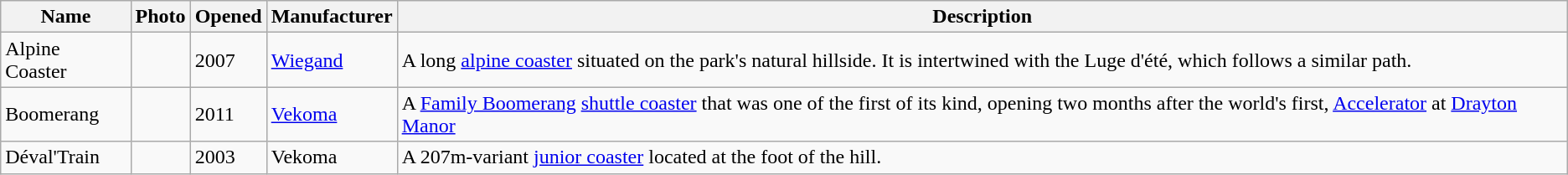<table class="wikitable sortable">
<tr>
<th>Name</th>
<th>Photo</th>
<th>Opened</th>
<th>Manufacturer</th>
<th>Description</th>
</tr>
<tr>
<td>Alpine Coaster</td>
<td> </td>
<td>2007</td>
<td><a href='#'>Wiegand</a></td>
<td>A  long <a href='#'>alpine coaster</a> situated on the park's natural hillside. It is intertwined with the Luge d'été, which follows a similar path.</td>
</tr>
<tr>
<td>Boomerang</td>
<td> </td>
<td>2011</td>
<td><a href='#'>Vekoma</a></td>
<td>A <a href='#'>Family Boomerang</a> <a href='#'>shuttle coaster</a> that was one of the first of its kind, opening two months after the world's first, <a href='#'>Accelerator</a> at <a href='#'>Drayton Manor</a></td>
</tr>
<tr>
<td>Déval'Train</td>
<td> </td>
<td>2003</td>
<td>Vekoma</td>
<td>A 207m-variant <a href='#'>junior coaster</a> located at the foot of the hill.</td>
</tr>
</table>
